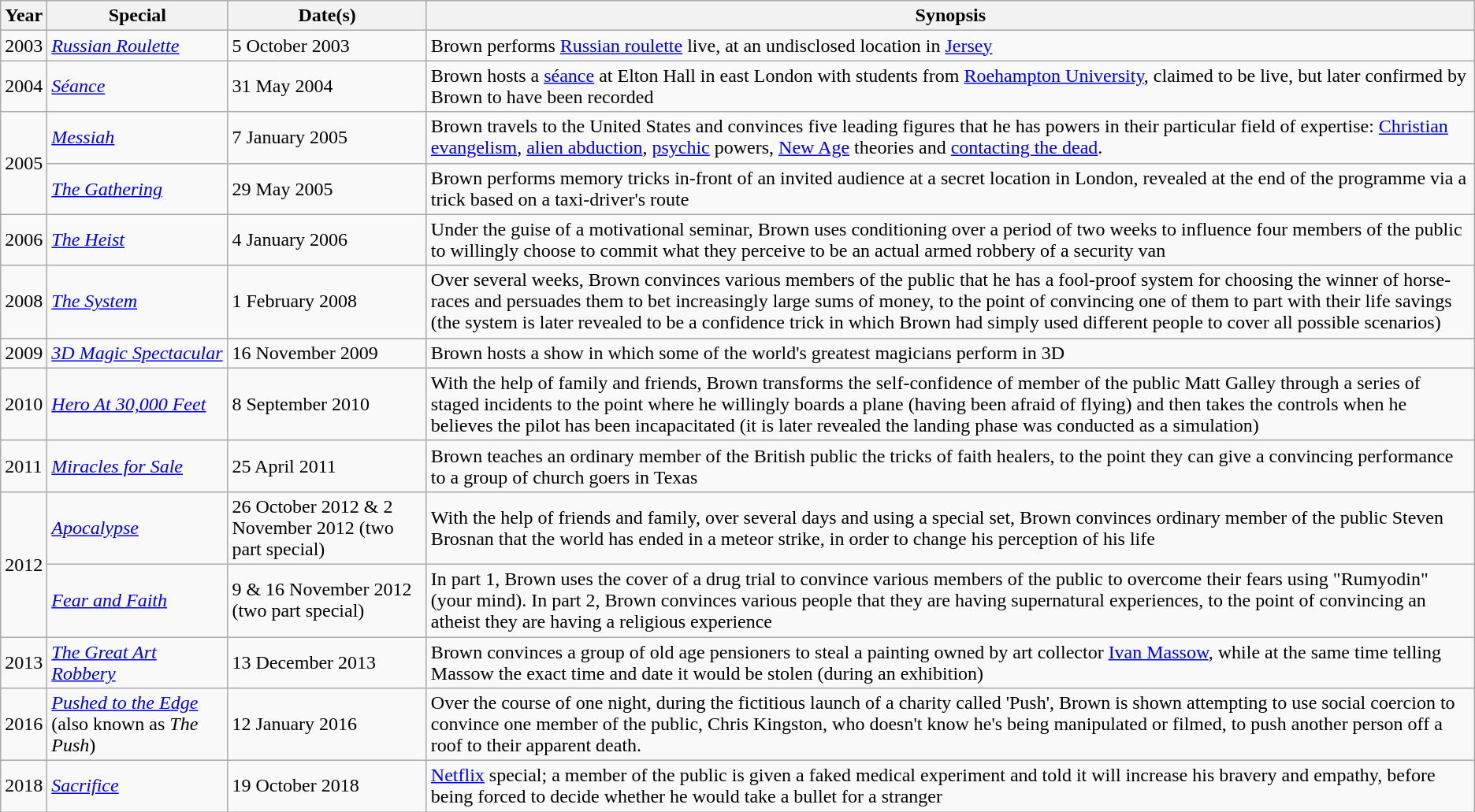<table class="wikitable">
<tr>
<th>Year</th>
<th>Special</th>
<th>Date(s)</th>
<th>Synopsis</th>
</tr>
<tr>
<td>2003</td>
<td><a href='#'><em>Russian Roulette</em></a></td>
<td>5 October 2003</td>
<td>Brown performs <a href='#'>Russian roulette</a> live, at an undisclosed location in <a href='#'>Jersey</a></td>
</tr>
<tr>
<td>2004</td>
<td><a href='#'><em>Séance</em></a></td>
<td>31 May 2004</td>
<td>Brown hosts a <a href='#'>séance</a> at Elton Hall in east London with students from <a href='#'>Roehampton University</a>, claimed to be live, but later confirmed by Brown to have been recorded</td>
</tr>
<tr>
<td rowspan="2">2005</td>
<td><a href='#'><em>Messiah</em></a></td>
<td>7 January 2005</td>
<td>Brown travels to the United States and convinces five leading figures that he has powers in their particular field of expertise: <a href='#'>Christian evangelism</a>, <a href='#'>alien abduction</a>, <a href='#'>psychic</a> powers, <a href='#'>New Age</a> theories and <a href='#'>contacting the dead</a>.</td>
</tr>
<tr>
<td><a href='#'><em>The Gathering</em></a></td>
<td>29 May 2005</td>
<td>Brown performs memory tricks in-front of an invited audience at a secret location in London, revealed at the end of the programme via a trick based on a taxi-driver's route</td>
</tr>
<tr>
<td>2006</td>
<td><a href='#'><em>The Heist</em></a></td>
<td>4 January 2006</td>
<td>Under the guise of a motivational seminar, Brown uses conditioning over a period of two weeks to influence four members of the public to willingly choose to commit what they perceive to be an actual armed robbery of a security van</td>
</tr>
<tr>
<td>2008</td>
<td><a href='#'><em>The System</em></a></td>
<td>1 February 2008</td>
<td>Over several weeks, Brown convinces various members of the public that he has a fool-proof system for choosing the winner of horse-races and persuades them to bet increasingly large sums of money, to the point of convincing one of them to part with their life savings (the system is later revealed to be a confidence trick in which Brown had simply used different people to cover all possible scenarios)</td>
</tr>
<tr>
<td>2009</td>
<td><a href='#'><em>3D Magic Spectacular</em></a></td>
<td>16 November 2009</td>
<td>Brown hosts a show in which some of the world's greatest magicians perform in 3D</td>
</tr>
<tr>
<td>2010</td>
<td><a href='#'><em>Hero At 30,000 Feet</em></a></td>
<td>8 September 2010</td>
<td>With the help of family and friends, Brown transforms the self-confidence of member of the public Matt Galley through a series of staged incidents to the point where he willingly boards a plane (having been afraid of flying) and then takes the controls when he believes the pilot has been incapacitated (it is later revealed the landing phase was conducted as a simulation)</td>
</tr>
<tr>
<td>2011</td>
<td><a href='#'><em>Miracles for Sale</em></a></td>
<td>25 April 2011</td>
<td>Brown teaches an ordinary member of the British public the tricks of faith healers, to the point they can give a convincing performance to a group of church goers in Texas</td>
</tr>
<tr>
<td rowspan="2">2012</td>
<td><a href='#'><em>Apocalypse</em></a></td>
<td>26 October 2012 & 2 November 2012 (two part special)</td>
<td>With the help of friends and family, over several days and using a special set, Brown convinces ordinary member of the public Steven Brosnan that the world has ended in a meteor strike, in order to change his perception of his life</td>
</tr>
<tr>
<td><a href='#'><em>Fear and Faith</em></a></td>
<td>9 & 16 November 2012 (two part special)</td>
<td>In part 1, Brown uses the cover of a drug trial to convince various members of the public to overcome their fears using "Rumyodin" (your mind). In part 2, Brown convinces various people that they are having supernatural experiences, to the point of convincing an atheist they are having a religious experience</td>
</tr>
<tr>
<td>2013</td>
<td><a href='#'><em>The Great Art Robbery</em></a></td>
<td>13 December 2013</td>
<td>Brown convinces a group of old age pensioners to steal a painting owned by art collector <a href='#'>Ivan Massow</a>, while at the same time telling Massow the exact time and date it would be stolen (during an exhibition)</td>
</tr>
<tr>
<td>2016</td>
<td><a href='#'><em>Pushed to the Edge</em></a> (also known as <em>The Push</em>)</td>
<td>12 January 2016</td>
<td>Over the course of one night, during the fictitious launch of a charity called 'Push', Brown is shown attempting to use social coercion to convince one member of the public, Chris Kingston, who doesn't know he's being manipulated or filmed, to push another person off a roof to their apparent death.</td>
</tr>
<tr>
<td>2018</td>
<td><a href='#'><em>Sacrifice</em></a></td>
<td>19 October 2018</td>
<td><a href='#'>Netflix</a> special; a member of the public is given a faked medical experiment and told it will increase his bravery and empathy, before being forced to decide whether he would take a bullet for a stranger</td>
</tr>
</table>
